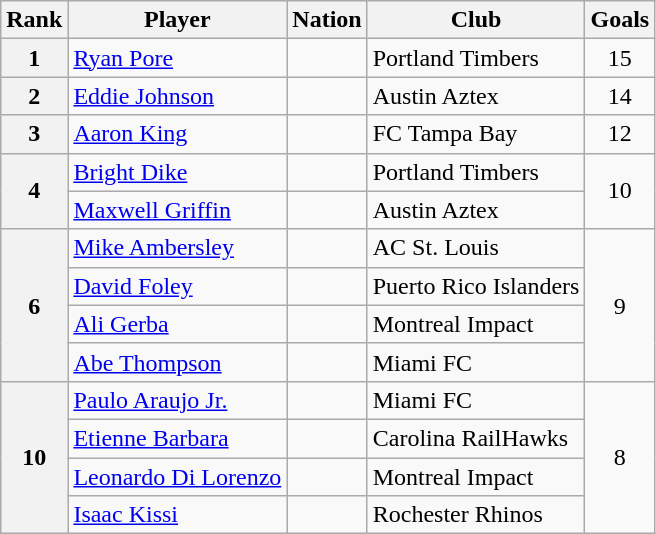<table class="wikitable">
<tr>
<th>Rank</th>
<th>Player</th>
<th>Nation</th>
<th>Club</th>
<th>Goals</th>
</tr>
<tr>
<th>1</th>
<td><a href='#'>Ryan Pore</a></td>
<td></td>
<td>Portland Timbers</td>
<td style="text-align:center;">15</td>
</tr>
<tr>
<th>2</th>
<td><a href='#'>Eddie Johnson</a></td>
<td></td>
<td>Austin Aztex</td>
<td style="text-align:center;">14</td>
</tr>
<tr>
<th>3</th>
<td><a href='#'>Aaron King</a></td>
<td></td>
<td>FC Tampa Bay</td>
<td style="text-align:center;">12</td>
</tr>
<tr>
<th rowspan="2">4</th>
<td><a href='#'>Bright Dike</a></td>
<td></td>
<td>Portland Timbers</td>
<td rowspan="2" style="text-align:center;">10</td>
</tr>
<tr>
<td><a href='#'>Maxwell Griffin</a></td>
<td></td>
<td>Austin Aztex</td>
</tr>
<tr>
<th rowspan="4">6</th>
<td><a href='#'>Mike Ambersley</a></td>
<td></td>
<td>AC St. Louis</td>
<td rowspan="4" style="text-align:center;">9</td>
</tr>
<tr>
<td><a href='#'>David Foley</a></td>
<td></td>
<td>Puerto Rico Islanders</td>
</tr>
<tr>
<td><a href='#'>Ali Gerba</a></td>
<td></td>
<td>Montreal Impact</td>
</tr>
<tr>
<td><a href='#'>Abe Thompson</a></td>
<td></td>
<td>Miami FC</td>
</tr>
<tr>
<th rowspan="4">10</th>
<td><a href='#'>Paulo Araujo Jr.</a></td>
<td></td>
<td>Miami FC</td>
<td rowspan="4" style="text-align:center;">8</td>
</tr>
<tr>
<td><a href='#'>Etienne Barbara</a></td>
<td></td>
<td>Carolina RailHawks</td>
</tr>
<tr>
<td><a href='#'>Leonardo Di Lorenzo</a></td>
<td></td>
<td>Montreal Impact</td>
</tr>
<tr>
<td><a href='#'>Isaac Kissi</a></td>
<td></td>
<td>Rochester Rhinos</td>
</tr>
</table>
